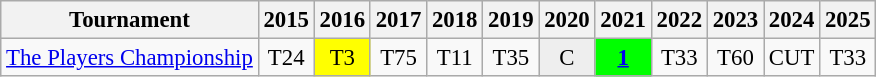<table class="wikitable" style="font-size:95%;text-align:center;">
<tr>
<th>Tournament</th>
<th>2015</th>
<th>2016</th>
<th>2017</th>
<th>2018</th>
<th>2019</th>
<th>2020</th>
<th>2021</th>
<th>2022</th>
<th>2023</th>
<th>2024</th>
<th>2025</th>
</tr>
<tr>
<td align=left><a href='#'>The Players Championship</a></td>
<td>T24</td>
<td style="background:yellow;">T3</td>
<td>T75</td>
<td>T11</td>
<td>T35</td>
<td style="background:#eeeeee;">C</td>
<td style="background:lime;"><a href='#'><strong>1</strong></a></td>
<td>T33</td>
<td>T60</td>
<td>CUT</td>
<td>T33</td>
</tr>
</table>
